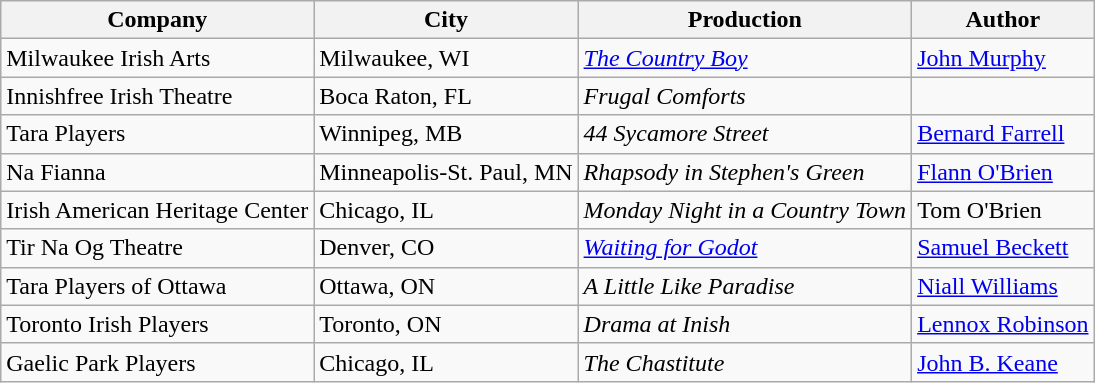<table class="wikitable">
<tr>
<th>Company</th>
<th>City</th>
<th>Production</th>
<th>Author</th>
</tr>
<tr>
<td>Milwaukee Irish Arts</td>
<td>Milwaukee, WI</td>
<td><em><a href='#'>The Country Boy</a></em></td>
<td><a href='#'>John Murphy</a></td>
</tr>
<tr>
<td>Innishfree Irish Theatre</td>
<td>Boca Raton, FL</td>
<td><em>Frugal Comforts</em></td>
<td></td>
</tr>
<tr>
<td>Tara Players</td>
<td>Winnipeg, MB</td>
<td><em>44 Sycamore Street</em></td>
<td><a href='#'>Bernard Farrell</a></td>
</tr>
<tr>
<td>Na Fianna</td>
<td>Minneapolis-St. Paul, MN</td>
<td><em>Rhapsody in Stephen's Green</em></td>
<td><a href='#'>Flann O'Brien</a></td>
</tr>
<tr>
<td>Irish American Heritage Center</td>
<td>Chicago, IL</td>
<td><em>Monday Night in a Country Town</em></td>
<td>Tom O'Brien</td>
</tr>
<tr>
<td>Tir Na Og Theatre</td>
<td>Denver, CO</td>
<td><em><a href='#'>Waiting for Godot</a></em></td>
<td><a href='#'>Samuel Beckett</a></td>
</tr>
<tr>
<td>Tara Players of Ottawa</td>
<td>Ottawa, ON</td>
<td><em>A Little Like Paradise</em></td>
<td><a href='#'>Niall Williams</a></td>
</tr>
<tr>
<td>Toronto Irish Players</td>
<td>Toronto, ON</td>
<td><em>Drama at Inish</em></td>
<td><a href='#'>Lennox Robinson</a></td>
</tr>
<tr>
<td>Gaelic Park Players</td>
<td>Chicago, IL</td>
<td><em>The Chastitute</em></td>
<td><a href='#'>John B. Keane</a></td>
</tr>
</table>
